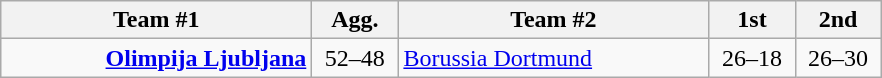<table class=wikitable style="text-align:center">
<tr>
<th width=200>Team #1</th>
<th width=50>Agg.</th>
<th width=200>Team #2</th>
<th width=50>1st</th>
<th width=50>2nd</th>
</tr>
<tr>
<td align=right><strong><a href='#'>Olimpija Ljubljana</a></strong> </td>
<td>52–48</td>
<td align=left> <a href='#'>Borussia Dortmund</a></td>
<td align=center>26–18</td>
<td align=center>26–30</td>
</tr>
</table>
